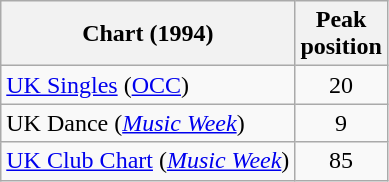<table class="wikitable sortable plainrowheaders">
<tr>
<th scope="col">Chart (1994)</th>
<th scope="col">Peak<br>position</th>
</tr>
<tr>
<td><a href='#'>UK Singles</a> (<a href='#'>OCC</a>)</td>
<td align="center">20</td>
</tr>
<tr>
<td>UK Dance (<em><a href='#'>Music Week</a></em>)</td>
<td align="center">9</td>
</tr>
<tr>
<td><a href='#'>UK Club Chart</a> (<em><a href='#'>Music Week</a></em>)</td>
<td align="center">85</td>
</tr>
</table>
